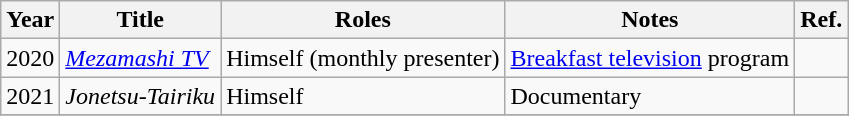<table class="wikitable sortable">
<tr>
<th>Year</th>
<th>Title</th>
<th>Roles</th>
<th>Notes</th>
<th>Ref.</th>
</tr>
<tr>
<td rowspan="1">2020</td>
<td><em><a href='#'>Mezamashi TV</a></em></td>
<td>Himself (monthly presenter)</td>
<td><a href='#'>Breakfast television</a> program</td>
<td></td>
</tr>
<tr>
<td>2021</td>
<td><em>Jonetsu-Tairiku</em></td>
<td>Himself</td>
<td>Documentary</td>
<td></td>
</tr>
<tr>
</tr>
</table>
